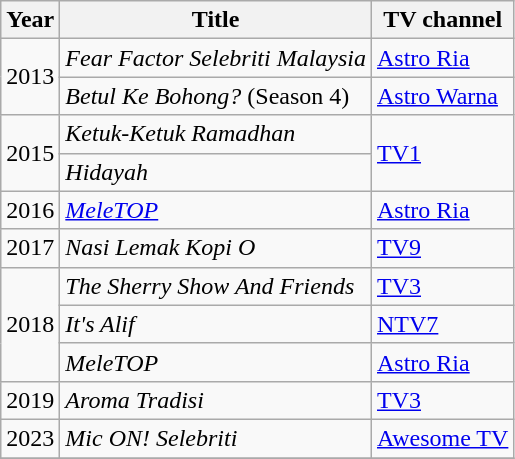<table class="wikitable">
<tr>
<th>Year</th>
<th>Title</th>
<th>TV channel</th>
</tr>
<tr>
<td rowspan="2">2013</td>
<td><em>Fear Factor Selebriti Malaysia</em></td>
<td><a href='#'>Astro Ria</a></td>
</tr>
<tr>
<td><em>Betul Ke Bohong?</em> (Season 4)</td>
<td><a href='#'>Astro Warna</a></td>
</tr>
<tr>
<td rowspan="2">2015</td>
<td><em>Ketuk-Ketuk Ramadhan</em></td>
<td rowspan="2"><a href='#'>TV1</a></td>
</tr>
<tr>
<td><em>Hidayah</em></td>
</tr>
<tr>
<td>2016</td>
<td><em><a href='#'>MeleTOP</a></em></td>
<td><a href='#'>Astro Ria</a></td>
</tr>
<tr>
<td>2017</td>
<td><em>Nasi Lemak Kopi O</em></td>
<td><a href='#'>TV9</a></td>
</tr>
<tr>
<td rowspan="3">2018</td>
<td><em>The Sherry Show And Friends</em></td>
<td><a href='#'>TV3</a></td>
</tr>
<tr>
<td><em>It's Alif</em></td>
<td><a href='#'>NTV7</a></td>
</tr>
<tr>
<td><em>MeleTOP</em></td>
<td><a href='#'>Astro Ria</a></td>
</tr>
<tr>
<td>2019</td>
<td><em>Aroma Tradisi</em></td>
<td><a href='#'>TV3</a></td>
</tr>
<tr>
<td>2023</td>
<td><em>Mic ON! Selebriti</em></td>
<td><a href='#'>Awesome TV</a></td>
</tr>
<tr>
</tr>
</table>
